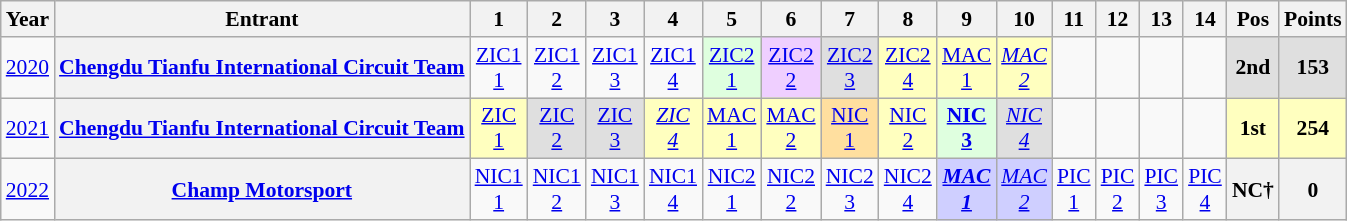<table class="wikitable" style="text-align:center; font-size:90%">
<tr>
<th>Year</th>
<th>Entrant</th>
<th>1</th>
<th>2</th>
<th>3</th>
<th>4</th>
<th>5</th>
<th>6</th>
<th>7</th>
<th>8</th>
<th>9</th>
<th>10</th>
<th>11</th>
<th>12</th>
<th>13</th>
<th>14</th>
<th>Pos</th>
<th>Points</th>
</tr>
<tr>
<td><a href='#'>2020</a></td>
<th><a href='#'>Chengdu Tianfu International Circuit Team</a></th>
<td><a href='#'>ZIC1<br>1</a></td>
<td><a href='#'>ZIC1<br>2</a></td>
<td><a href='#'>ZIC1<br>3</a></td>
<td><a href='#'>ZIC1<br>4</a></td>
<td style="background:#DFFFDF;"><a href='#'>ZIC2<br>1</a><br></td>
<td style="background:#EFCFFF;"><a href='#'>ZIC2<br>2</a><br></td>
<td style="background:#DFDFDF;"><a href='#'>ZIC2<br>3</a><br></td>
<td style="background:#FFFFBF;"><a href='#'>ZIC2<br>4</a><br></td>
<td style="background:#FFFFBF;"><a href='#'>MAC<br>1</a><br></td>
<td style="background:#FFFFBF;"><em><a href='#'>MAC<br>2</a></em><br></td>
<td></td>
<td></td>
<td></td>
<td></td>
<th style="background:#DFDFDF;">2nd</th>
<th style="background:#DFDFDF;">153</th>
</tr>
<tr>
<td><a href='#'>2021</a></td>
<th><a href='#'>Chengdu Tianfu International Circuit Team</a></th>
<td style="background:#FFFFBF;"><a href='#'>ZIC<br>1</a><br></td>
<td style="background:#DFDFDF;"><a href='#'>ZIC<br>2</a><br></td>
<td style="background:#DFDFDF;"><a href='#'>ZIC<br>3</a><br></td>
<td style="background:#FFFFBF;"><em><a href='#'>ZIC<br>4</a></em><br></td>
<td style="background:#FFFFBF;"><a href='#'>MAC<br>1</a><br></td>
<td style="background:#FFFFBF;"><a href='#'>MAC<br>2</a><br></td>
<td style="background:#FFDF9F;"><a href='#'>NIC<br>1</a><br></td>
<td style="background:#FFFFBF;"><a href='#'>NIC<br>2</a><br></td>
<td style="background:#DFFFDF;"><strong><a href='#'>NIC<br>3</a></strong><br></td>
<td style="background:#DFDFDF;"><em><a href='#'>NIC<br>4</a></em><br></td>
<td></td>
<td></td>
<td></td>
<td></td>
<th style="background:#FFFFBF;">1st</th>
<th style="background:#FFFFBF;">254</th>
</tr>
<tr>
<td><a href='#'>2022</a></td>
<th><a href='#'>Champ Motorsport</a></th>
<td><a href='#'>NIC1<br>1</a></td>
<td><a href='#'>NIC1<br>2</a></td>
<td><a href='#'>NIC1<br>3</a></td>
<td><a href='#'>NIC1<br>4</a></td>
<td><a href='#'>NIC2<br>1</a></td>
<td><a href='#'>NIC2<br>2</a></td>
<td><a href='#'>NIC2<br>3</a></td>
<td><a href='#'>NIC2<br>4</a></td>
<td style="background:#CFCFFF;"><strong><em><a href='#'>MAC<br>1</a></em></strong><br></td>
<td style="background:#CFCFFF;"><em><a href='#'>MAC<br>2</a></em><br></td>
<td><a href='#'>PIC<br>1</a></td>
<td><a href='#'>PIC<br>2</a></td>
<td><a href='#'>PIC<br>3</a></td>
<td><a href='#'>PIC<br>4</a></td>
<th>NC†</th>
<th>0</th>
</tr>
</table>
